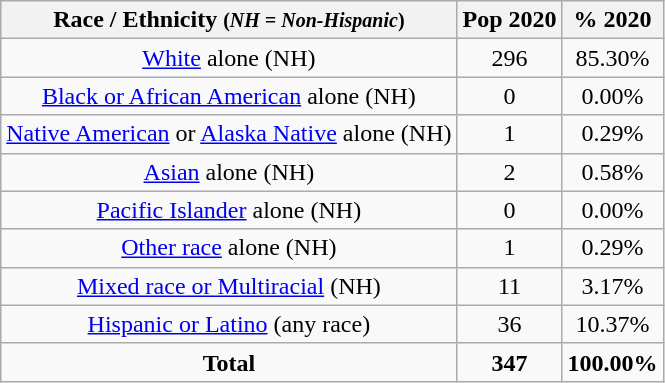<table class="wikitable" style="text-align:center;">
<tr>
<th>Race / Ethnicity <small>(<em>NH = Non-Hispanic</em>)</small></th>
<th>Pop 2020</th>
<th>% 2020</th>
</tr>
<tr>
<td><a href='#'>White</a> alone (NH)</td>
<td>296</td>
<td>85.30%</td>
</tr>
<tr>
<td><a href='#'>Black or African American</a> alone (NH)</td>
<td>0</td>
<td>0.00%</td>
</tr>
<tr>
<td><a href='#'>Native American</a> or <a href='#'>Alaska Native</a> alone (NH)</td>
<td>1</td>
<td>0.29%</td>
</tr>
<tr>
<td><a href='#'>Asian</a> alone (NH)</td>
<td>2</td>
<td>0.58%</td>
</tr>
<tr>
<td><a href='#'>Pacific Islander</a> alone (NH)</td>
<td>0</td>
<td>0.00%</td>
</tr>
<tr>
<td><a href='#'>Other race</a> alone (NH)</td>
<td>1</td>
<td>0.29%</td>
</tr>
<tr>
<td><a href='#'>Mixed race or Multiracial</a> (NH)</td>
<td>11</td>
<td>3.17%</td>
</tr>
<tr>
<td><a href='#'>Hispanic or Latino</a> (any race)</td>
<td>36</td>
<td>10.37%</td>
</tr>
<tr>
<td><strong>Total</strong></td>
<td><strong>347</strong></td>
<td><strong>100.00%</strong></td>
</tr>
</table>
